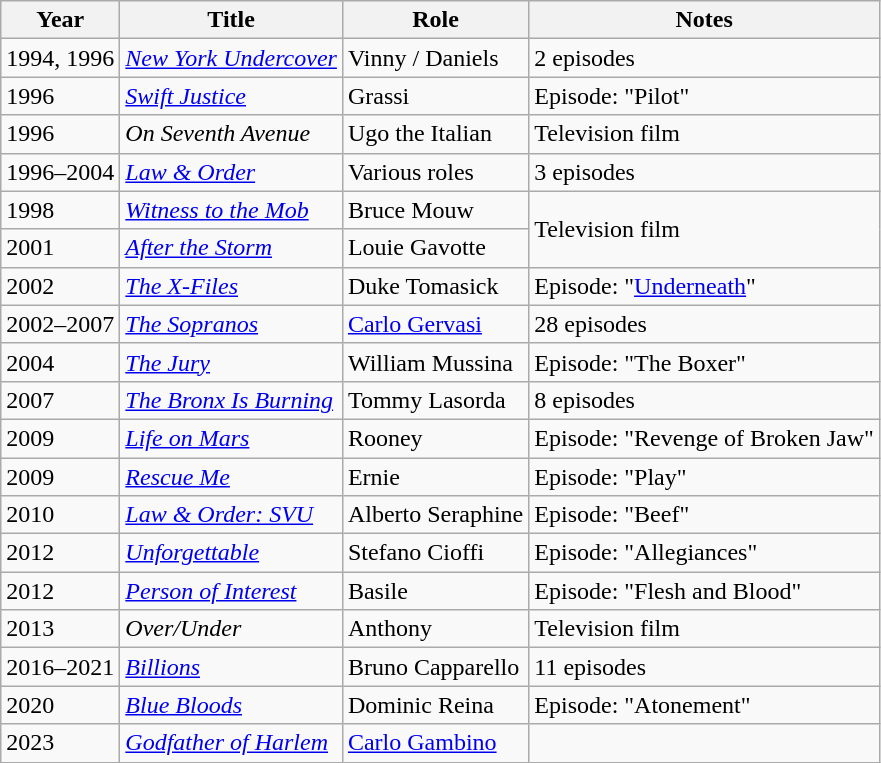<table class="wikitable sortable">
<tr>
<th>Year</th>
<th>Title</th>
<th>Role</th>
<th>Notes</th>
</tr>
<tr>
<td>1994, 1996</td>
<td><em><a href='#'>New York Undercover</a></em></td>
<td>Vinny / Daniels</td>
<td>2 episodes</td>
</tr>
<tr>
<td>1996</td>
<td><em><a href='#'>Swift Justice</a></em></td>
<td>Grassi</td>
<td>Episode: "Pilot"</td>
</tr>
<tr>
<td>1996</td>
<td><em>On Seventh Avenue</em></td>
<td>Ugo the Italian</td>
<td>Television film</td>
</tr>
<tr>
<td>1996–2004</td>
<td><em><a href='#'>Law & Order</a></em></td>
<td>Various roles</td>
<td>3 episodes</td>
</tr>
<tr>
<td>1998</td>
<td><em><a href='#'>Witness to the Mob</a></em></td>
<td>Bruce Mouw</td>
<td rowspan="2">Television film</td>
</tr>
<tr>
<td>2001</td>
<td><a href='#'><em>After the Storm</em></a></td>
<td>Louie Gavotte</td>
</tr>
<tr>
<td>2002</td>
<td><em><a href='#'>The X-Files</a></em></td>
<td>Duke Tomasick</td>
<td>Episode: "<a href='#'>Underneath</a>"</td>
</tr>
<tr>
<td>2002–2007</td>
<td><em><a href='#'>The Sopranos</a></em></td>
<td><a href='#'>Carlo Gervasi</a></td>
<td>28 episodes</td>
</tr>
<tr>
<td>2004</td>
<td><a href='#'><em>The Jury</em></a></td>
<td>William Mussina</td>
<td>Episode: "The Boxer"</td>
</tr>
<tr>
<td>2007</td>
<td><em><a href='#'>The Bronx Is Burning</a></em></td>
<td>Tommy Lasorda</td>
<td>8 episodes</td>
</tr>
<tr>
<td>2009</td>
<td><a href='#'><em>Life on Mars</em></a></td>
<td>Rooney</td>
<td>Episode: "Revenge of Broken Jaw"</td>
</tr>
<tr>
<td>2009</td>
<td><a href='#'><em>Rescue Me</em></a></td>
<td>Ernie</td>
<td>Episode: "Play"</td>
</tr>
<tr>
<td>2010</td>
<td><a href='#'><em>Law & Order: SVU</em></a></td>
<td>Alberto Seraphine</td>
<td>Episode: "Beef"</td>
</tr>
<tr>
<td>2012</td>
<td><a href='#'><em>Unforgettable</em></a></td>
<td>Stefano Cioffi</td>
<td>Episode: "Allegiances"</td>
</tr>
<tr>
<td>2012</td>
<td><a href='#'><em>Person of Interest</em></a></td>
<td>Basile</td>
<td>Episode: "Flesh and Blood"</td>
</tr>
<tr>
<td>2013</td>
<td><em>Over/Under</em></td>
<td>Anthony</td>
<td>Television film</td>
</tr>
<tr>
<td>2016–2021</td>
<td><a href='#'><em>Billions</em></a></td>
<td>Bruno Capparello</td>
<td>11 episodes</td>
</tr>
<tr>
<td>2020</td>
<td><a href='#'><em>Blue Bloods</em></a></td>
<td>Dominic Reina</td>
<td>Episode: "Atonement"</td>
</tr>
<tr>
<td>2023</td>
<td><em><a href='#'>Godfather of Harlem</a></em></td>
<td><a href='#'>Carlo Gambino</a></td>
<td></td>
</tr>
</table>
